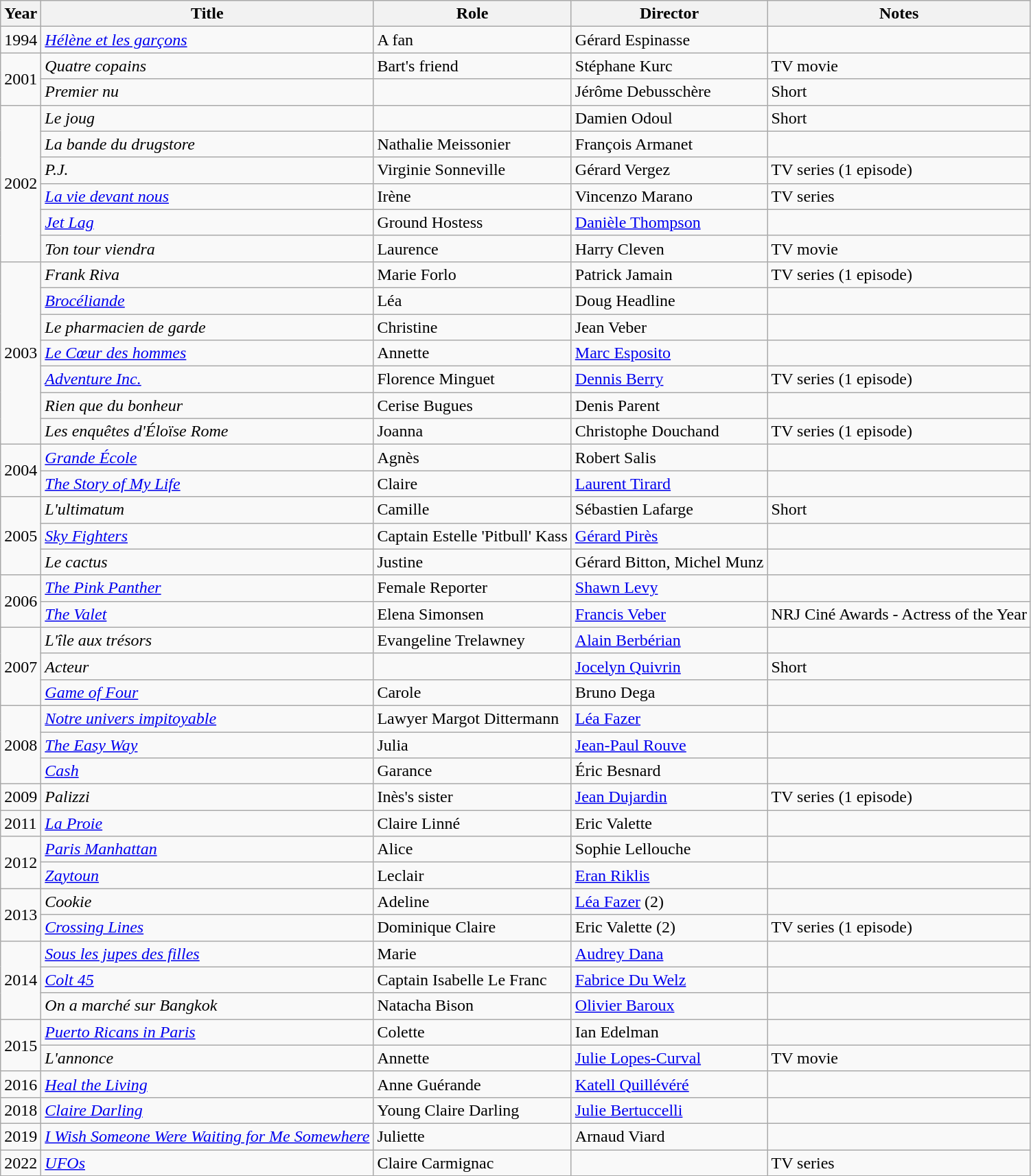<table class="wikitable sortable">
<tr>
<th>Year</th>
<th>Title</th>
<th>Role</th>
<th>Director</th>
<th class="unsortable">Notes</th>
</tr>
<tr>
<td rowspan=1>1994</td>
<td><em><a href='#'>Hélène et les garçons</a></em></td>
<td>A fan</td>
<td>Gérard Espinasse</td>
<td></td>
</tr>
<tr>
<td rowspan=2>2001</td>
<td><em>Quatre copains</em></td>
<td>Bart's friend</td>
<td>Stéphane Kurc</td>
<td>TV movie</td>
</tr>
<tr>
<td><em>Premier nu</em></td>
<td></td>
<td>Jérôme Debusschère</td>
<td>Short</td>
</tr>
<tr>
<td rowspan=6>2002</td>
<td><em>Le joug</em></td>
<td></td>
<td>Damien Odoul</td>
<td>Short</td>
</tr>
<tr>
<td><em>La bande du drugstore</em></td>
<td>Nathalie Meissonier</td>
<td>François Armanet</td>
<td></td>
</tr>
<tr>
<td><em>P.J.</em></td>
<td>Virginie Sonneville</td>
<td>Gérard Vergez</td>
<td>TV series (1 episode)</td>
</tr>
<tr>
<td><em><a href='#'>La vie devant nous</a></em></td>
<td>Irène</td>
<td>Vincenzo Marano</td>
<td>TV series</td>
</tr>
<tr>
<td><em><a href='#'>Jet Lag</a></em></td>
<td>Ground Hostess</td>
<td><a href='#'>Danièle Thompson</a></td>
<td></td>
</tr>
<tr>
<td><em>Ton tour viendra</em></td>
<td>Laurence</td>
<td>Harry Cleven</td>
<td>TV movie</td>
</tr>
<tr>
<td rowspan=7>2003</td>
<td><em>Frank Riva</em></td>
<td>Marie Forlo</td>
<td>Patrick Jamain</td>
<td>TV series (1 episode)</td>
</tr>
<tr>
<td><em><a href='#'>Brocéliande</a></em></td>
<td>Léa</td>
<td>Doug Headline</td>
<td></td>
</tr>
<tr>
<td><em>Le pharmacien de garde</em></td>
<td>Christine</td>
<td>Jean Veber</td>
<td></td>
</tr>
<tr>
<td><em><a href='#'>Le Cœur des hommes</a></em></td>
<td>Annette</td>
<td><a href='#'>Marc Esposito</a></td>
<td></td>
</tr>
<tr>
<td><em><a href='#'>Adventure Inc.</a></em></td>
<td>Florence Minguet</td>
<td><a href='#'>Dennis Berry</a></td>
<td>TV series (1 episode)</td>
</tr>
<tr>
<td><em>Rien que du bonheur</em></td>
<td>Cerise Bugues</td>
<td>Denis Parent</td>
<td></td>
</tr>
<tr>
<td><em>Les enquêtes d'Éloïse Rome</em></td>
<td>Joanna</td>
<td>Christophe Douchand</td>
<td>TV series (1 episode)</td>
</tr>
<tr>
<td rowspan=2>2004</td>
<td><em><a href='#'>Grande École</a></em></td>
<td>Agnès</td>
<td>Robert Salis</td>
<td></td>
</tr>
<tr>
<td><em><a href='#'>The Story of My Life</a></em></td>
<td>Claire</td>
<td><a href='#'>Laurent Tirard</a></td>
<td></td>
</tr>
<tr>
<td rowspan=3>2005</td>
<td><em>L'ultimatum</em></td>
<td>Camille</td>
<td>Sébastien Lafarge</td>
<td>Short</td>
</tr>
<tr>
<td><em><a href='#'>Sky Fighters</a></em></td>
<td>Captain Estelle 'Pitbull' Kass</td>
<td><a href='#'>Gérard Pirès</a></td>
<td></td>
</tr>
<tr>
<td><em>Le cactus</em></td>
<td>Justine</td>
<td>Gérard Bitton, Michel Munz</td>
<td></td>
</tr>
<tr>
<td rowspan=2>2006</td>
<td><em><a href='#'>The Pink Panther</a></em></td>
<td>Female Reporter</td>
<td><a href='#'>Shawn Levy</a></td>
<td></td>
</tr>
<tr>
<td><em><a href='#'>The Valet</a></em></td>
<td>Elena Simonsen</td>
<td><a href='#'>Francis Veber</a></td>
<td>NRJ Ciné Awards - Actress of the Year</td>
</tr>
<tr>
<td rowspan=3>2007</td>
<td><em>L'île aux trésors</em></td>
<td>Evangeline Trelawney</td>
<td><a href='#'>Alain Berbérian</a></td>
<td></td>
</tr>
<tr>
<td><em>Acteur</em></td>
<td></td>
<td><a href='#'>Jocelyn Quivrin</a></td>
<td>Short</td>
</tr>
<tr>
<td><em><a href='#'>Game of Four</a></em></td>
<td>Carole</td>
<td>Bruno Dega</td>
<td></td>
</tr>
<tr>
<td rowspan=3>2008</td>
<td><em><a href='#'>Notre univers impitoyable</a></em></td>
<td>Lawyer Margot Dittermann</td>
<td><a href='#'>Léa Fazer</a></td>
<td></td>
</tr>
<tr>
<td><em><a href='#'>The Easy Way</a></em></td>
<td>Julia</td>
<td><a href='#'>Jean-Paul Rouve</a></td>
<td></td>
</tr>
<tr>
<td><em><a href='#'>Cash</a></em></td>
<td>Garance</td>
<td>Éric Besnard</td>
<td></td>
</tr>
<tr>
<td rowspan=1>2009</td>
<td><em>Palizzi</em></td>
<td>Inès's sister</td>
<td><a href='#'>Jean Dujardin</a></td>
<td>TV series (1 episode)</td>
</tr>
<tr>
<td rowspan=1>2011</td>
<td><em><a href='#'>La Proie</a></em></td>
<td>Claire Linné</td>
<td>Eric Valette</td>
<td></td>
</tr>
<tr>
<td rowspan=2>2012</td>
<td><em><a href='#'>Paris Manhattan</a></em></td>
<td>Alice</td>
<td>Sophie Lellouche</td>
<td></td>
</tr>
<tr>
<td><em><a href='#'>Zaytoun</a></em></td>
<td>Leclair</td>
<td><a href='#'>Eran Riklis</a></td>
<td></td>
</tr>
<tr>
<td rowspan=2>2013</td>
<td><em>Cookie</em></td>
<td>Adeline</td>
<td><a href='#'>Léa Fazer</a> (2)</td>
<td></td>
</tr>
<tr>
<td><em><a href='#'>Crossing Lines</a></em></td>
<td>Dominique Claire</td>
<td>Eric Valette (2)</td>
<td>TV series (1 episode)</td>
</tr>
<tr>
<td rowspan=3>2014</td>
<td><em><a href='#'>Sous les jupes des filles</a></em></td>
<td>Marie</td>
<td><a href='#'>Audrey Dana</a></td>
<td></td>
</tr>
<tr>
<td><em><a href='#'>Colt 45</a></em></td>
<td>Captain Isabelle Le Franc</td>
<td><a href='#'>Fabrice Du Welz</a></td>
<td></td>
</tr>
<tr>
<td><em>On a marché sur Bangkok</em></td>
<td>Natacha Bison</td>
<td><a href='#'>Olivier Baroux</a></td>
<td></td>
</tr>
<tr>
<td rowspan=2>2015</td>
<td><em><a href='#'>Puerto Ricans in Paris</a></em></td>
<td>Colette</td>
<td>Ian Edelman</td>
<td></td>
</tr>
<tr>
<td><em>L'annonce</em></td>
<td>Annette</td>
<td><a href='#'>Julie Lopes-Curval</a></td>
<td>TV movie</td>
</tr>
<tr>
<td>2016</td>
<td><em><a href='#'>Heal the Living</a></em></td>
<td>Anne Guérande</td>
<td><a href='#'>Katell Quillévéré</a></td>
<td></td>
</tr>
<tr>
<td>2018</td>
<td><em><a href='#'>Claire Darling</a></em></td>
<td>Young Claire Darling</td>
<td><a href='#'>Julie Bertuccelli</a></td>
<td></td>
</tr>
<tr>
<td>2019</td>
<td><em><a href='#'>I Wish Someone Were Waiting for Me Somewhere</a></em></td>
<td>Juliette</td>
<td>Arnaud Viard</td>
<td></td>
</tr>
<tr>
<td>2022</td>
<td><em><a href='#'>UFOs</a></em></td>
<td>Claire Carmignac</td>
<td></td>
<td>TV series</td>
</tr>
<tr>
</tr>
</table>
